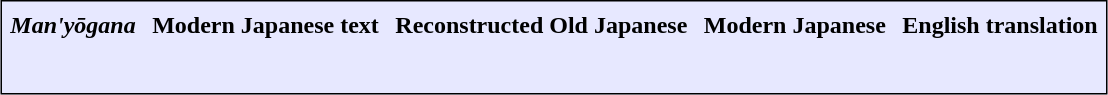<table align=center cellpadding="5" cellspacing="1" style="border:1px solid black; background-color:#e7e8ff;">
<tr align=center bgcolor=#d7a8ff>
</tr>
<tr>
<th><em>Man'yōgana</em></th>
<th>Modern Japanese text</th>
<th>Reconstructed Old Japanese</th>
<th>Modern Japanese</th>
<th>English translation</th>
</tr>
<tr valign=top>
<td><br></td>
<td><br></td>
<td><br></td>
<td><br></td>
<td><br></td>
</tr>
<tr>
</tr>
</table>
